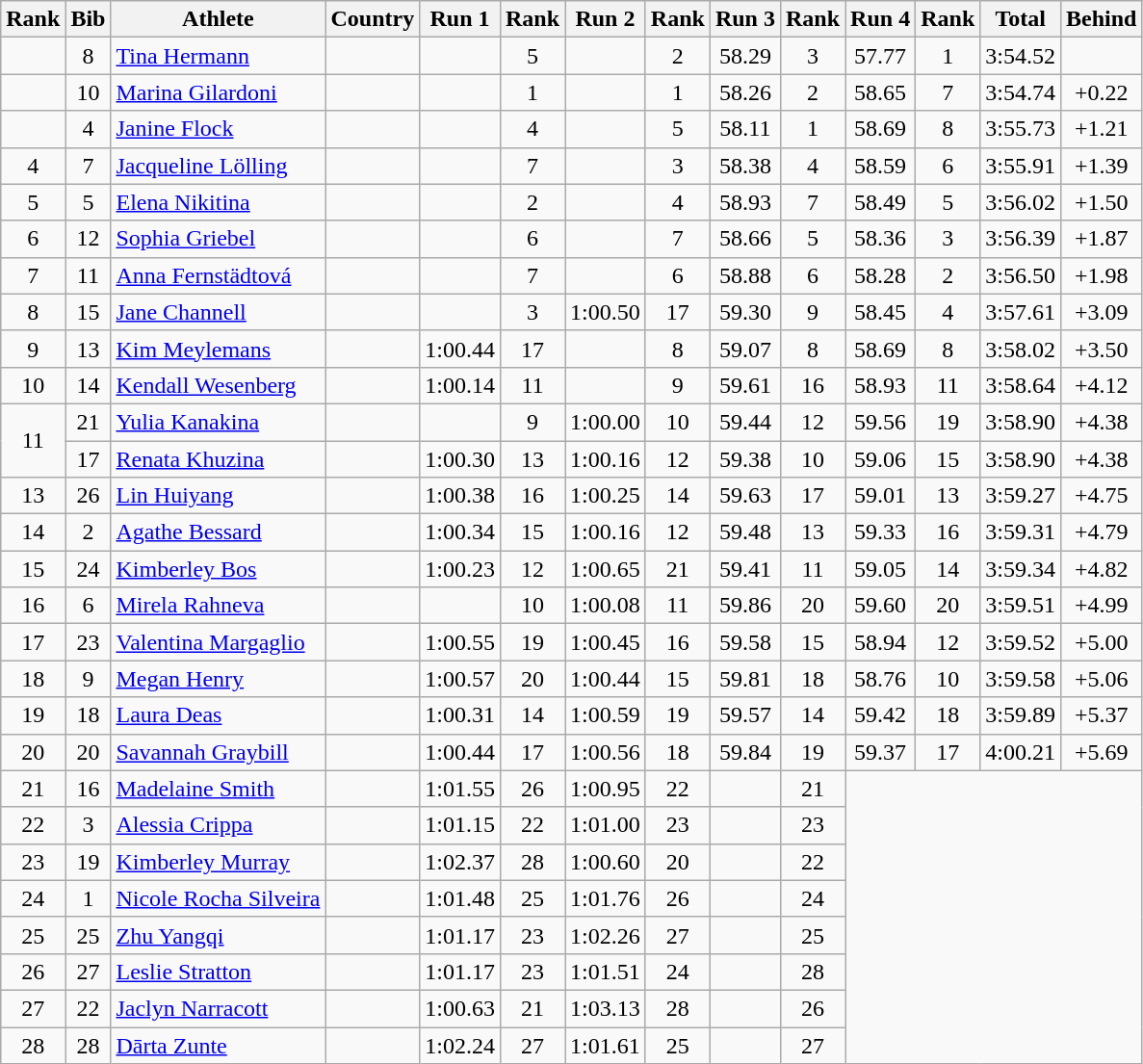<table class="wikitable sortable" style="text-align:center">
<tr>
<th>Rank</th>
<th>Bib</th>
<th>Athlete</th>
<th>Country</th>
<th>Run 1</th>
<th>Rank</th>
<th>Run 2</th>
<th>Rank</th>
<th>Run 3</th>
<th>Rank</th>
<th>Run 4</th>
<th>Rank</th>
<th>Total</th>
<th>Behind</th>
</tr>
<tr>
<td></td>
<td>8</td>
<td align=left><a href='#'>Tina Hermann</a></td>
<td align=left></td>
<td></td>
<td>5</td>
<td></td>
<td>2</td>
<td>58.29</td>
<td>3</td>
<td>57.77</td>
<td>1</td>
<td>3:54.52</td>
<td></td>
</tr>
<tr>
<td></td>
<td>10</td>
<td align=left><a href='#'>Marina Gilardoni</a></td>
<td align=left></td>
<td></td>
<td>1</td>
<td></td>
<td>1</td>
<td>58.26</td>
<td>2</td>
<td>58.65</td>
<td>7</td>
<td>3:54.74</td>
<td>+0.22</td>
</tr>
<tr>
<td></td>
<td>4</td>
<td align=left><a href='#'>Janine Flock</a></td>
<td align=left></td>
<td></td>
<td>4</td>
<td></td>
<td>5</td>
<td>58.11</td>
<td>1</td>
<td>58.69</td>
<td>8</td>
<td>3:55.73</td>
<td>+1.21</td>
</tr>
<tr>
<td>4</td>
<td>7</td>
<td align=left><a href='#'>Jacqueline Lölling</a></td>
<td align=left></td>
<td></td>
<td>7</td>
<td></td>
<td>3</td>
<td>58.38</td>
<td>4</td>
<td>58.59</td>
<td>6</td>
<td>3:55.91</td>
<td>+1.39</td>
</tr>
<tr>
<td>5</td>
<td>5</td>
<td align=left><a href='#'>Elena Nikitina</a></td>
<td align=left></td>
<td></td>
<td>2</td>
<td></td>
<td>4</td>
<td>58.93</td>
<td>7</td>
<td>58.49</td>
<td>5</td>
<td>3:56.02</td>
<td>+1.50</td>
</tr>
<tr>
<td>6</td>
<td>12</td>
<td align=left><a href='#'>Sophia Griebel</a></td>
<td align=left></td>
<td></td>
<td>6</td>
<td></td>
<td>7</td>
<td>58.66</td>
<td>5</td>
<td>58.36</td>
<td>3</td>
<td>3:56.39</td>
<td>+1.87</td>
</tr>
<tr>
<td>7</td>
<td>11</td>
<td align=left><a href='#'>Anna Fernstädtová</a></td>
<td align=left></td>
<td></td>
<td>7</td>
<td></td>
<td>6</td>
<td>58.88</td>
<td>6</td>
<td>58.28</td>
<td>2</td>
<td>3:56.50</td>
<td>+1.98</td>
</tr>
<tr>
<td>8</td>
<td>15</td>
<td align=left><a href='#'>Jane Channell</a></td>
<td align=left></td>
<td></td>
<td>3</td>
<td>1:00.50</td>
<td>17</td>
<td>59.30</td>
<td>9</td>
<td>58.45</td>
<td>4</td>
<td>3:57.61</td>
<td>+3.09</td>
</tr>
<tr>
<td>9</td>
<td>13</td>
<td align=left><a href='#'>Kim Meylemans</a></td>
<td align=left></td>
<td>1:00.44</td>
<td>17</td>
<td></td>
<td>8</td>
<td>59.07</td>
<td>8</td>
<td>58.69</td>
<td>8</td>
<td>3:58.02</td>
<td>+3.50</td>
</tr>
<tr>
<td>10</td>
<td>14</td>
<td align=left><a href='#'>Kendall Wesenberg</a></td>
<td align=left></td>
<td>1:00.14</td>
<td>11</td>
<td></td>
<td>9</td>
<td>59.61</td>
<td>16</td>
<td>58.93</td>
<td>11</td>
<td>3:58.64</td>
<td>+4.12</td>
</tr>
<tr>
<td rowspan=2>11</td>
<td>21</td>
<td align=left><a href='#'>Yulia Kanakina</a></td>
<td align=left></td>
<td></td>
<td>9</td>
<td>1:00.00</td>
<td>10</td>
<td>59.44</td>
<td>12</td>
<td>59.56</td>
<td>19</td>
<td>3:58.90</td>
<td>+4.38</td>
</tr>
<tr>
<td>17</td>
<td align=left><a href='#'>Renata Khuzina</a></td>
<td align=left></td>
<td>1:00.30</td>
<td>13</td>
<td>1:00.16</td>
<td>12</td>
<td>59.38</td>
<td>10</td>
<td>59.06</td>
<td>15</td>
<td>3:58.90</td>
<td>+4.38</td>
</tr>
<tr>
<td>13</td>
<td>26</td>
<td align=left><a href='#'>Lin Huiyang</a></td>
<td align=left></td>
<td>1:00.38</td>
<td>16</td>
<td>1:00.25</td>
<td>14</td>
<td>59.63</td>
<td>17</td>
<td>59.01</td>
<td>13</td>
<td>3:59.27</td>
<td>+4.75</td>
</tr>
<tr>
<td>14</td>
<td>2</td>
<td align=left><a href='#'>Agathe Bessard</a></td>
<td align=left></td>
<td>1:00.34</td>
<td>15</td>
<td>1:00.16</td>
<td>12</td>
<td>59.48</td>
<td>13</td>
<td>59.33</td>
<td>16</td>
<td>3:59.31</td>
<td>+4.79</td>
</tr>
<tr>
<td>15</td>
<td>24</td>
<td align=left><a href='#'>Kimberley Bos</a></td>
<td align=left></td>
<td>1:00.23</td>
<td>12</td>
<td>1:00.65</td>
<td>21</td>
<td>59.41</td>
<td>11</td>
<td>59.05</td>
<td>14</td>
<td>3:59.34</td>
<td>+4.82</td>
</tr>
<tr>
<td>16</td>
<td>6</td>
<td align=left><a href='#'>Mirela Rahneva</a></td>
<td align=left></td>
<td></td>
<td>10</td>
<td>1:00.08</td>
<td>11</td>
<td>59.86</td>
<td>20</td>
<td>59.60</td>
<td>20</td>
<td>3:59.51</td>
<td>+4.99</td>
</tr>
<tr>
<td>17</td>
<td>23</td>
<td align=left><a href='#'>Valentina Margaglio</a></td>
<td align=left></td>
<td>1:00.55</td>
<td>19</td>
<td>1:00.45</td>
<td>16</td>
<td>59.58</td>
<td>15</td>
<td>58.94</td>
<td>12</td>
<td>3:59.52</td>
<td>+5.00</td>
</tr>
<tr>
<td>18</td>
<td>9</td>
<td align=left><a href='#'>Megan Henry</a></td>
<td align=left></td>
<td>1:00.57</td>
<td>20</td>
<td>1:00.44</td>
<td>15</td>
<td>59.81</td>
<td>18</td>
<td>58.76</td>
<td>10</td>
<td>3:59.58</td>
<td>+5.06</td>
</tr>
<tr>
<td>19</td>
<td>18</td>
<td align=left><a href='#'>Laura Deas</a></td>
<td align=left></td>
<td>1:00.31</td>
<td>14</td>
<td>1:00.59</td>
<td>19</td>
<td>59.57</td>
<td>14</td>
<td>59.42</td>
<td>18</td>
<td>3:59.89</td>
<td>+5.37</td>
</tr>
<tr>
<td>20</td>
<td>20</td>
<td align=left><a href='#'>Savannah Graybill</a></td>
<td align=left></td>
<td>1:00.44</td>
<td>17</td>
<td>1:00.56</td>
<td>18</td>
<td>59.84</td>
<td>19</td>
<td>59.37</td>
<td>17</td>
<td>4:00.21</td>
<td>+5.69</td>
</tr>
<tr>
<td>21</td>
<td>16</td>
<td align=left><a href='#'>Madelaine Smith</a></td>
<td align=left></td>
<td>1:01.55</td>
<td>26</td>
<td>1:00.95</td>
<td>22</td>
<td></td>
<td>21</td>
<td colspan=4 rowspan=8></td>
</tr>
<tr>
<td>22</td>
<td>3</td>
<td align=left><a href='#'>Alessia Crippa</a></td>
<td align=left></td>
<td>1:01.15</td>
<td>22</td>
<td>1:01.00</td>
<td>23</td>
<td></td>
<td>23</td>
</tr>
<tr>
<td>23</td>
<td>19</td>
<td align=left><a href='#'>Kimberley Murray</a></td>
<td align=left></td>
<td>1:02.37</td>
<td>28</td>
<td>1:00.60</td>
<td>20</td>
<td></td>
<td>22</td>
</tr>
<tr>
<td>24</td>
<td>1</td>
<td align=left><a href='#'>Nicole Rocha Silveira</a></td>
<td align=left></td>
<td>1:01.48</td>
<td>25</td>
<td>1:01.76</td>
<td>26</td>
<td></td>
<td>24</td>
</tr>
<tr>
<td>25</td>
<td>25</td>
<td align=left><a href='#'>Zhu Yangqi</a></td>
<td align=left></td>
<td>1:01.17</td>
<td>23</td>
<td>1:02.26</td>
<td>27</td>
<td></td>
<td>25</td>
</tr>
<tr>
<td>26</td>
<td>27</td>
<td align=left><a href='#'>Leslie Stratton</a></td>
<td align=left></td>
<td>1:01.17</td>
<td>23</td>
<td>1:01.51</td>
<td>24</td>
<td></td>
<td>28</td>
</tr>
<tr>
<td>27</td>
<td>22</td>
<td align=left><a href='#'>Jaclyn Narracott</a></td>
<td align=left></td>
<td>1:00.63</td>
<td>21</td>
<td>1:03.13</td>
<td>28</td>
<td></td>
<td>26</td>
</tr>
<tr>
<td>28</td>
<td>28</td>
<td align=left><a href='#'>Dārta Zunte</a></td>
<td align=left></td>
<td>1:02.24</td>
<td>27</td>
<td>1:01.61</td>
<td>25</td>
<td></td>
<td>27</td>
</tr>
</table>
